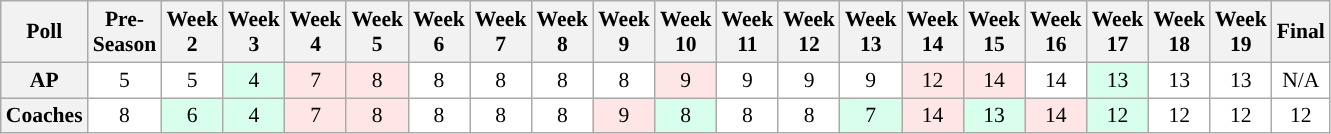<table class="wikitable" style="white-space:nowrap;font-size:90%">
<tr>
<th>Poll</th>
<th>Pre-<br>Season</th>
<th>Week<br>2</th>
<th>Week<br>3</th>
<th>Week<br>4</th>
<th>Week<br>5</th>
<th>Week<br>6</th>
<th>Week<br>7</th>
<th>Week<br>8</th>
<th>Week<br>9</th>
<th>Week<br>10</th>
<th>Week<br>11</th>
<th>Week<br>12</th>
<th>Week<br>13</th>
<th>Week<br>14</th>
<th>Week<br>15</th>
<th>Week<br>16</th>
<th>Week<br>17</th>
<th>Week<br>18</th>
<th>Week<br>19</th>
<th>Final</th>
</tr>
<tr style="text-align:center;">
<th>AP</th>
<td style="background:#FFF;">5</td>
<td style="background:#FFF;">5</td>
<td style="background:#D8FFEB;">4</td>
<td style="background:#FFE6E6;">7</td>
<td style="background:#FFE6E6;">8</td>
<td style="background:#FFF;">8</td>
<td style="background:#FFF;">8</td>
<td style="background:#FFF;">8</td>
<td style="background:#FFF;">8</td>
<td style="background:#FFE6E6;">9</td>
<td style="background:#FFF;">9</td>
<td style="background:#FFF;">9</td>
<td style="background:#FFF;">9</td>
<td style="background:#FFE6E6;">12</td>
<td style="background:#FFE6E6;">14</td>
<td style="background:#FFF;">14</td>
<td style="background:#D8FFEB;">13</td>
<td style="background:#FFF;">13</td>
<td style="background:#FFF;">13</td>
<td style="background:#FFF;">N/A</td>
</tr>
<tr style="text-align:center;">
<th>Coaches</th>
<td style="background:#FFF;">8</td>
<td style="background:#D8FFEB;">6</td>
<td style="background:#D8FFEB;">4</td>
<td style="background:#FFE6E6;">7</td>
<td style="background:#FFE6E6;">8</td>
<td style="background:#FFF;">8</td>
<td style="background:#FFF;">8</td>
<td style="background:#FFF;">8</td>
<td style="background:#FFE6E6;">9</td>
<td style="background:#D8FFEB;">8</td>
<td style="background:#FFF;">8</td>
<td style="background:#FFF;">8</td>
<td style="background:#D8FFEB;">7</td>
<td style="background:#FFE6E6;">14</td>
<td style="background:#D8FFEB;">13</td>
<td style="background:#FFE6E6;">14</td>
<td style="background:#D8FFEB;">12</td>
<td style="background:#FFF;">12</td>
<td style="background:#FFF;">12</td>
<td style="background:#FFF;">12</td>
</tr>
</table>
